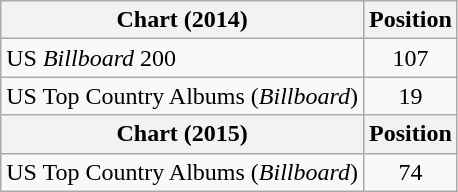<table class="wikitable">
<tr>
<th>Chart (2014)</th>
<th>Position</th>
</tr>
<tr>
<td>US <em>Billboard</em> 200</td>
<td style="text-align:center;">107</td>
</tr>
<tr>
<td>US Top Country Albums (<em>Billboard</em>)</td>
<td style="text-align:center;">19</td>
</tr>
<tr>
<th>Chart (2015)</th>
<th>Position</th>
</tr>
<tr>
<td>US Top Country Albums (<em>Billboard</em>)</td>
<td style="text-align:center;">74</td>
</tr>
</table>
